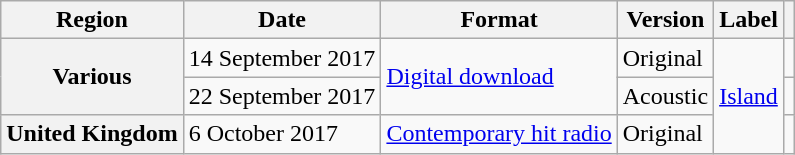<table class="wikitable plainrowheaders">
<tr>
<th scope="col">Region</th>
<th scope="col">Date</th>
<th scope="col">Format</th>
<th scope="col">Version</th>
<th scope="col">Label</th>
<th scope="col"></th>
</tr>
<tr>
<th scope="row" rowspan="2">Various</th>
<td>14 September 2017</td>
<td rowspan="2"><a href='#'>Digital download</a></td>
<td>Original</td>
<td rowspan="3"><a href='#'>Island</a></td>
<td></td>
</tr>
<tr>
<td>22 September 2017</td>
<td>Acoustic</td>
<td></td>
</tr>
<tr>
<th scope="row">United Kingdom</th>
<td>6 October 2017</td>
<td><a href='#'>Contemporary hit radio</a></td>
<td>Original</td>
<td></td>
</tr>
</table>
